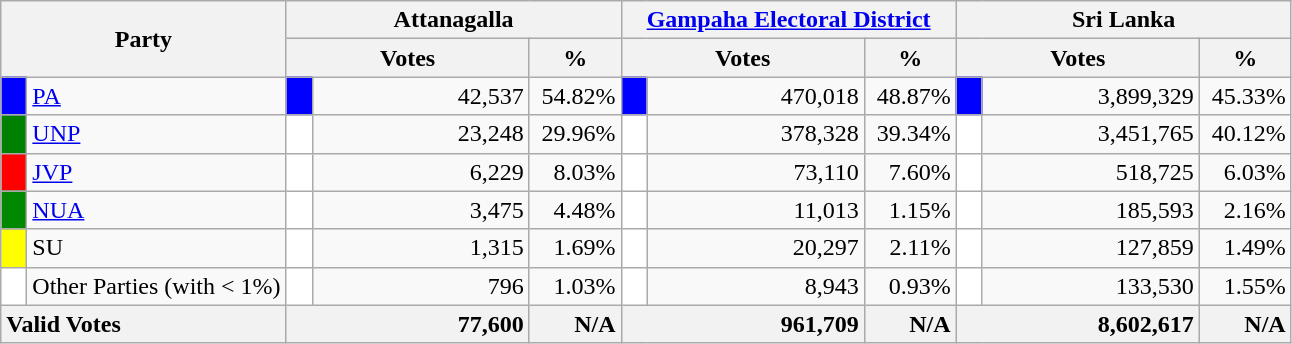<table class="wikitable">
<tr>
<th colspan="2" width="144px"rowspan="2">Party</th>
<th colspan="3" width="216px">Attanagalla</th>
<th colspan="3" width="216px"><a href='#'>Gampaha Electoral District</a></th>
<th colspan="3" width="216px">Sri Lanka</th>
</tr>
<tr>
<th colspan="2" width="144px">Votes</th>
<th>%</th>
<th colspan="2" width="144px">Votes</th>
<th>%</th>
<th colspan="2" width="144px">Votes</th>
<th>%</th>
</tr>
<tr>
<td style="background-color:blue;" width="10px"></td>
<td style="text-align:left;"><a href='#'>PA</a></td>
<td style="background-color:blue;" width="10px"></td>
<td style="text-align:right;">42,537</td>
<td style="text-align:right;">54.82%</td>
<td style="background-color:blue;" width="10px"></td>
<td style="text-align:right;">470,018</td>
<td style="text-align:right;">48.87%</td>
<td style="background-color:blue;" width="10px"></td>
<td style="text-align:right;">3,899,329</td>
<td style="text-align:right;">45.33%</td>
</tr>
<tr>
<td style="background-color:green;" width="10px"></td>
<td style="text-align:left;"><a href='#'>UNP</a></td>
<td style="background-color:white;" width="10px"></td>
<td style="text-align:right;">23,248</td>
<td style="text-align:right;">29.96%</td>
<td style="background-color:white;" width="10px"></td>
<td style="text-align:right;">378,328</td>
<td style="text-align:right;">39.34%</td>
<td style="background-color:white;" width="10px"></td>
<td style="text-align:right;">3,451,765</td>
<td style="text-align:right;">40.12%</td>
</tr>
<tr>
<td style="background-color:red;" width="10px"></td>
<td style="text-align:left;"><a href='#'>JVP</a></td>
<td style="background-color:white;" width="10px"></td>
<td style="text-align:right;">6,229</td>
<td style="text-align:right;">8.03%</td>
<td style="background-color:white;" width="10px"></td>
<td style="text-align:right;">73,110</td>
<td style="text-align:right;">7.60%</td>
<td style="background-color:white;" width="10px"></td>
<td style="text-align:right;">518,725</td>
<td style="text-align:right;">6.03%</td>
</tr>
<tr>
<td style="background-color:#008800;" width="10px"></td>
<td style="text-align:left;"><a href='#'>NUA</a></td>
<td style="background-color:white;" width="10px"></td>
<td style="text-align:right;">3,475</td>
<td style="text-align:right;">4.48%</td>
<td style="background-color:white;" width="10px"></td>
<td style="text-align:right;">11,013</td>
<td style="text-align:right;">1.15%</td>
<td style="background-color:white;" width="10px"></td>
<td style="text-align:right;">185,593</td>
<td style="text-align:right;">2.16%</td>
</tr>
<tr>
<td style="background-color:yellow;" width="10px"></td>
<td style="text-align:left;">SU</td>
<td style="background-color:white;" width="10px"></td>
<td style="text-align:right;">1,315</td>
<td style="text-align:right;">1.69%</td>
<td style="background-color:white;" width="10px"></td>
<td style="text-align:right;">20,297</td>
<td style="text-align:right;">2.11%</td>
<td style="background-color:white;" width="10px"></td>
<td style="text-align:right;">127,859</td>
<td style="text-align:right;">1.49%</td>
</tr>
<tr>
<td style="background-color:white;" width="10px"></td>
<td style="text-align:left;">Other Parties (with < 1%)</td>
<td style="background-color:white;" width="10px"></td>
<td style="text-align:right;">796</td>
<td style="text-align:right;">1.03%</td>
<td style="background-color:white;" width="10px"></td>
<td style="text-align:right;">8,943</td>
<td style="text-align:right;">0.93%</td>
<td style="background-color:white;" width="10px"></td>
<td style="text-align:right;">133,530</td>
<td style="text-align:right;">1.55%</td>
</tr>
<tr>
<th colspan="2" width="144px"style="text-align:left;">Valid Votes</th>
<th style="text-align:right;"colspan="2" width="144px">77,600</th>
<th style="text-align:right;">N/A</th>
<th style="text-align:right;"colspan="2" width="144px">961,709</th>
<th style="text-align:right;">N/A</th>
<th style="text-align:right;"colspan="2" width="144px">8,602,617</th>
<th style="text-align:right;">N/A</th>
</tr>
</table>
